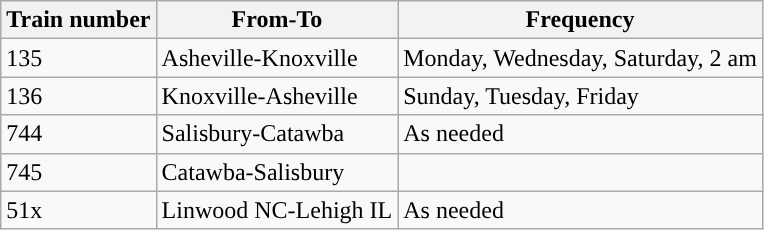<table class="wikitable">
<tr>
<th>Train number</th>
<th>From-To</th>
<th>Frequency</th>
</tr>
<tr>
<td>135</td>
<td>Asheville-Knoxville</td>
<td>Monday, Wednesday, Saturday, 2 am</td>
</tr>
<tr>
<td>136</td>
<td>Knoxville-Asheville</td>
<td>Sunday, Tuesday, Friday</td>
</tr>
<tr>
<td>744</td>
<td>Salisbury-Catawba</td>
<td>As needed</td>
</tr>
<tr>
<td>745</td>
<td>Catawba-Salisbury</td>
<td></td>
</tr>
<tr>
<td>51x</td>
<td>Linwood NC-Lehigh IL</td>
<td>As needed</td>
</tr>
</table>
